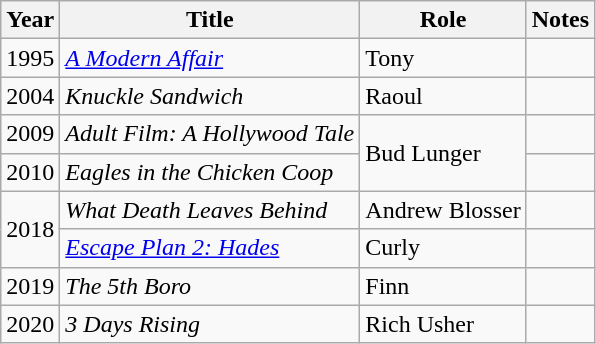<table class="wikitable sortable">
<tr>
<th>Year</th>
<th>Title</th>
<th>Role</th>
<th class="unsortable">Notes</th>
</tr>
<tr>
<td>1995</td>
<td><em><a href='#'>A Modern Affair</a></em></td>
<td>Tony</td>
<td></td>
</tr>
<tr>
<td>2004</td>
<td><em>Knuckle Sandwich</em></td>
<td>Raoul</td>
<td></td>
</tr>
<tr>
<td>2009</td>
<td><em>Adult Film: A Hollywood Tale</em></td>
<td rowspan=2>Bud Lunger</td>
<td></td>
</tr>
<tr>
<td>2010</td>
<td><em>Eagles in the Chicken Coop</em></td>
<td></td>
</tr>
<tr>
<td rowspan=2>2018</td>
<td><em>What Death Leaves Behind</em></td>
<td>Andrew Blosser</td>
<td></td>
</tr>
<tr>
<td><em><a href='#'>Escape Plan 2: Hades</a></em></td>
<td>Curly</td>
<td></td>
</tr>
<tr>
<td>2019</td>
<td><em>The 5th Boro</em></td>
<td>Finn</td>
<td></td>
</tr>
<tr>
<td>2020</td>
<td><em>3 Days Rising</em></td>
<td>Rich Usher</td>
<td></td>
</tr>
</table>
